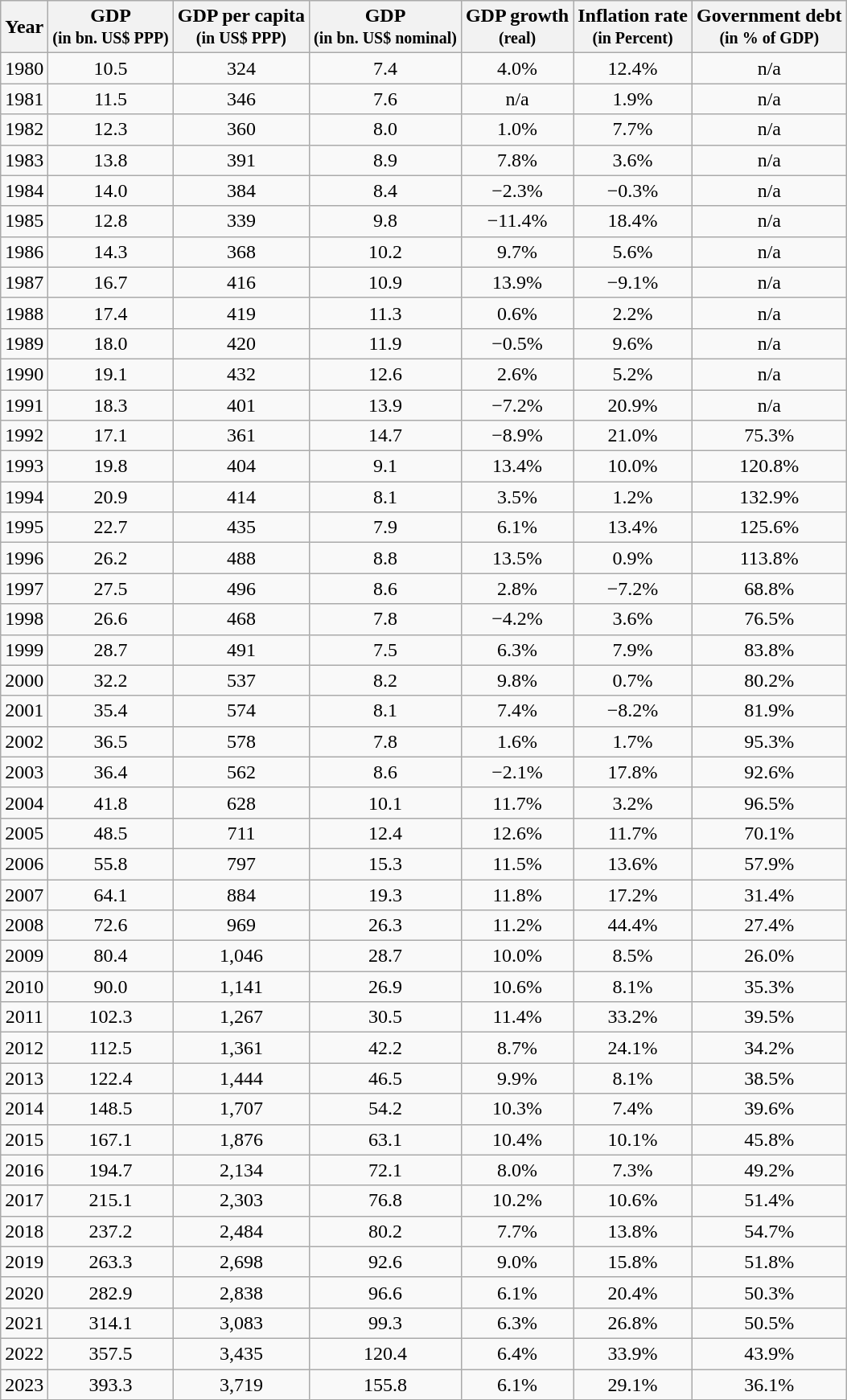<table class="wikitable" style="text-align:center;">
<tr>
<th>Year</th>
<th>GDP<br><small>(in bn. US$ PPP)</small></th>
<th>GDP per capita<br><small>(in US$ PPP)</small></th>
<th>GDP<br><small>(in bn. US$ nominal)</small></th>
<th>GDP growth<br><small>(real)</small></th>
<th>Inflation rate<br><small>(in Percent)</small></th>
<th>Government debt<br><small>(in % of GDP)</small></th>
</tr>
<tr>
<td>1980</td>
<td>10.5</td>
<td>324</td>
<td>7.4</td>
<td>4.0%</td>
<td>12.4%</td>
<td>n/a</td>
</tr>
<tr>
<td>1981</td>
<td>11.5</td>
<td>346</td>
<td>7.6</td>
<td>n/a</td>
<td>1.9%</td>
<td>n/a</td>
</tr>
<tr>
<td>1982</td>
<td>12.3</td>
<td>360</td>
<td>8.0</td>
<td>1.0%</td>
<td>7.7%</td>
<td>n/a</td>
</tr>
<tr>
<td>1983</td>
<td>13.8</td>
<td>391</td>
<td>8.9</td>
<td>7.8%</td>
<td>3.6%</td>
<td>n/a</td>
</tr>
<tr>
<td>1984</td>
<td>14.0</td>
<td>384</td>
<td>8.4</td>
<td>−2.3%</td>
<td>−0.3%</td>
<td>n/a</td>
</tr>
<tr>
<td>1985</td>
<td>12.8</td>
<td>339</td>
<td>9.8</td>
<td>−11.4%</td>
<td>18.4%</td>
<td>n/a</td>
</tr>
<tr>
<td>1986</td>
<td>14.3</td>
<td>368</td>
<td>10.2</td>
<td>9.7%</td>
<td>5.6%</td>
<td>n/a</td>
</tr>
<tr>
<td>1987</td>
<td>16.7</td>
<td>416</td>
<td>10.9</td>
<td>13.9%</td>
<td>−9.1%</td>
<td>n/a</td>
</tr>
<tr>
<td>1988</td>
<td>17.4</td>
<td>419</td>
<td>11.3</td>
<td>0.6%</td>
<td>2.2%</td>
<td>n/a</td>
</tr>
<tr>
<td>1989</td>
<td>18.0</td>
<td>420</td>
<td>11.9</td>
<td>−0.5%</td>
<td>9.6%</td>
<td>n/a</td>
</tr>
<tr>
<td>1990</td>
<td>19.1</td>
<td>432</td>
<td>12.6</td>
<td>2.6%</td>
<td>5.2%</td>
<td>n/a</td>
</tr>
<tr>
<td>1991</td>
<td>18.3</td>
<td>401</td>
<td>13.9</td>
<td>−7.2%</td>
<td>20.9%</td>
<td>n/a</td>
</tr>
<tr>
<td>1992</td>
<td>17.1</td>
<td>361</td>
<td>14.7</td>
<td>−8.9%</td>
<td>21.0%</td>
<td>75.3%</td>
</tr>
<tr>
<td>1993</td>
<td>19.8</td>
<td>404</td>
<td>9.1</td>
<td>13.4%</td>
<td>10.0%</td>
<td>120.8%</td>
</tr>
<tr>
<td>1994</td>
<td>20.9</td>
<td>414</td>
<td>8.1</td>
<td>3.5%</td>
<td>1.2%</td>
<td>132.9%</td>
</tr>
<tr>
<td>1995</td>
<td>22.7</td>
<td>435</td>
<td>7.9</td>
<td>6.1%</td>
<td>13.4%</td>
<td>125.6%</td>
</tr>
<tr>
<td>1996</td>
<td>26.2</td>
<td>488</td>
<td>8.8</td>
<td>13.5%</td>
<td>0.9%</td>
<td>113.8%</td>
</tr>
<tr>
<td>1997</td>
<td>27.5</td>
<td>496</td>
<td>8.6</td>
<td>2.8%</td>
<td>−7.2%</td>
<td>68.8%</td>
</tr>
<tr>
<td>1998</td>
<td>26.6</td>
<td>468</td>
<td>7.8</td>
<td>−4.2%</td>
<td>3.6%</td>
<td>76.5%</td>
</tr>
<tr>
<td>1999</td>
<td>28.7</td>
<td>491</td>
<td>7.5</td>
<td>6.3%</td>
<td>7.9%</td>
<td>83.8%</td>
</tr>
<tr>
<td>2000</td>
<td>32.2</td>
<td>537</td>
<td>8.2</td>
<td>9.8%</td>
<td>0.7%</td>
<td>80.2%</td>
</tr>
<tr>
<td>2001</td>
<td>35.4</td>
<td>574</td>
<td>8.1</td>
<td>7.4%</td>
<td>−8.2%</td>
<td>81.9%</td>
</tr>
<tr>
<td>2002</td>
<td>36.5</td>
<td>578</td>
<td>7.8</td>
<td>1.6%</td>
<td>1.7%</td>
<td>95.3%</td>
</tr>
<tr>
<td>2003</td>
<td>36.4</td>
<td>562</td>
<td>8.6</td>
<td>−2.1%</td>
<td>17.8%</td>
<td>92.6%</td>
</tr>
<tr>
<td>2004</td>
<td>41.8</td>
<td>628</td>
<td>10.1</td>
<td>11.7%</td>
<td>3.2%</td>
<td>96.5%</td>
</tr>
<tr>
<td>2005</td>
<td>48.5</td>
<td>711</td>
<td>12.4</td>
<td>12.6%</td>
<td>11.7%</td>
<td>70.1%</td>
</tr>
<tr>
<td>2006</td>
<td>55.8</td>
<td>797</td>
<td>15.3</td>
<td>11.5%</td>
<td>13.6%</td>
<td>57.9%</td>
</tr>
<tr>
<td>2007</td>
<td>64.1</td>
<td>884</td>
<td>19.3</td>
<td>11.8%</td>
<td>17.2%</td>
<td>31.4%</td>
</tr>
<tr>
<td>2008</td>
<td>72.6</td>
<td>969</td>
<td>26.3</td>
<td>11.2%</td>
<td>44.4%</td>
<td>27.4%</td>
</tr>
<tr>
<td>2009</td>
<td>80.4</td>
<td>1,046</td>
<td>28.7</td>
<td>10.0%</td>
<td>8.5%</td>
<td>26.0%</td>
</tr>
<tr>
<td>2010</td>
<td>90.0</td>
<td>1,141</td>
<td>26.9</td>
<td>10.6%</td>
<td>8.1%</td>
<td>35.3%</td>
</tr>
<tr>
<td>2011</td>
<td>102.3</td>
<td>1,267</td>
<td>30.5</td>
<td>11.4%</td>
<td>33.2%</td>
<td>39.5%</td>
</tr>
<tr>
<td>2012</td>
<td>112.5</td>
<td>1,361</td>
<td>42.2</td>
<td>8.7%</td>
<td>24.1%</td>
<td>34.2%</td>
</tr>
<tr>
<td>2013</td>
<td>122.4</td>
<td>1,444</td>
<td>46.5</td>
<td>9.9%</td>
<td>8.1%</td>
<td>38.5%</td>
</tr>
<tr>
<td>2014</td>
<td>148.5</td>
<td>1,707</td>
<td>54.2</td>
<td>10.3%</td>
<td>7.4%</td>
<td>39.6%</td>
</tr>
<tr>
<td>2015</td>
<td>167.1</td>
<td>1,876</td>
<td>63.1</td>
<td>10.4%</td>
<td>10.1%</td>
<td>45.8%</td>
</tr>
<tr>
<td>2016</td>
<td>194.7</td>
<td>2,134</td>
<td>72.1</td>
<td>8.0%</td>
<td>7.3%</td>
<td>49.2%</td>
</tr>
<tr>
<td>2017</td>
<td>215.1</td>
<td>2,303</td>
<td>76.8</td>
<td>10.2%</td>
<td>10.6%</td>
<td>51.4%</td>
</tr>
<tr>
<td>2018</td>
<td>237.2</td>
<td>2,484</td>
<td>80.2</td>
<td>7.7%</td>
<td>13.8%</td>
<td>54.7%</td>
</tr>
<tr>
<td>2019</td>
<td>263.3</td>
<td>2,698</td>
<td>92.6</td>
<td>9.0%</td>
<td>15.8%</td>
<td>51.8%</td>
</tr>
<tr>
<td>2020</td>
<td>282.9</td>
<td>2,838</td>
<td>96.6</td>
<td>6.1%</td>
<td>20.4%</td>
<td>50.3%</td>
</tr>
<tr>
<td>2021</td>
<td>314.1</td>
<td>3,083</td>
<td>99.3</td>
<td>6.3%</td>
<td>26.8%</td>
<td>50.5%</td>
</tr>
<tr>
<td>2022</td>
<td>357.5</td>
<td>3,435</td>
<td>120.4</td>
<td>6.4%</td>
<td>33.9%</td>
<td>43.9%</td>
</tr>
<tr>
<td>2023</td>
<td>393.3</td>
<td>3,719</td>
<td>155.8</td>
<td>6.1%</td>
<td>29.1%</td>
<td>36.1%</td>
</tr>
</table>
